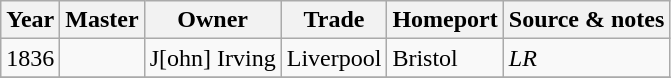<table class=" wikitable">
<tr>
<th>Year</th>
<th>Master</th>
<th>Owner</th>
<th>Trade</th>
<th>Homeport</th>
<th>Source & notes</th>
</tr>
<tr>
<td>1836</td>
<td></td>
<td>J[ohn] Irving</td>
<td>Liverpool</td>
<td>Bristol</td>
<td><em>LR</em></td>
</tr>
<tr>
</tr>
</table>
